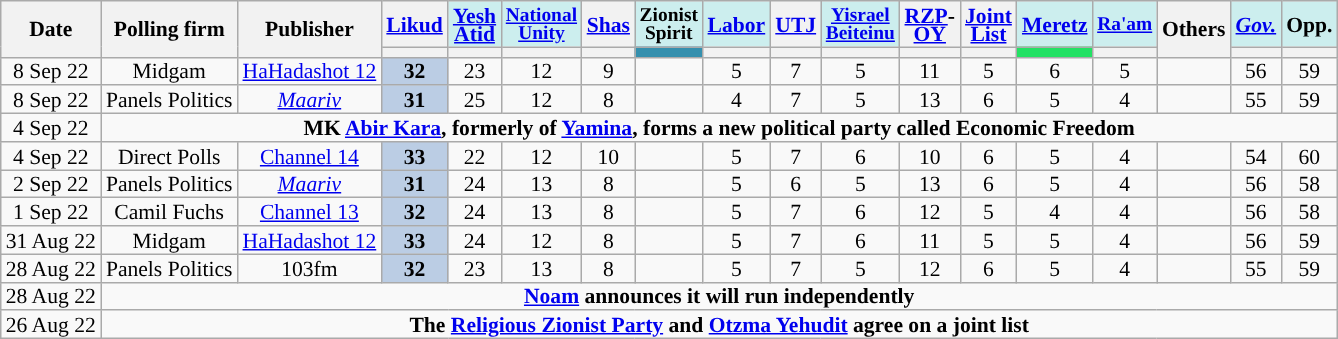<table class="wikitable sortable" style="text-align:center;font-size:90%;line-height:12px">
<tr>
<th rowspan="2">Date</th>
<th rowspan="2">Polling firm</th>
<th rowspan="2">Publisher</th>
<th><a href='#'>Likud</a></th>
<th style="background:#cee"><a href='#'>Yesh<br>Atid</a></th>
<th style="background:#cee;font-size:90% "><a href='#'>National<br>Unity</a></th>
<th><a href='#'>Shas</a></th>
<th style="background:#cee;font-size:90% ">Zionist<br>Spirit</th>
<th style="background:#cee"><a href='#'>Labor</a></th>
<th><a href='#'>UTJ</a></th>
<th style="background:#cee; font-size:90%"><a href='#'>Yisrael<br>Beiteinu</a></th>
<th><a href='#'>RZP</a>-<br><a href='#'>OY</a></th>
<th><a href='#'>Joint<br>List</a></th>
<th style="background:#cee"><a href='#'>Meretz</a></th>
<th style="background:#cee; font-size:90%"><a href='#'>Ra'am</a></th>
<th rowspan="2">Others</th>
<th style="background:#cee"><a href='#'><em>Gov.</em></a></th>
<th style=background:#cee>Opp.</th>
</tr>
<tr>
<th style="background:"></th>
<th style="background:"></th>
<th style="background:"></th>
<th style="background:"></th>
<th style="background:#3590AE"></th>
<th style="background:"></th>
<th style="background:"></th>
<th style="background:"></th>
<th style="background:"></th>
<th style="background:"></th>
<th style="background:#23e164"></th>
<th style="background:"></th>
<th style="background:"></th>
<th style=background:></th>
</tr>
<tr>
<td>8 Sep 22</td>
<td>Midgam</td>
<td><a href='#'>HaHadashot 12</a></td>
<td style="background:#BBCDE4"><strong>32</strong></td>
<td>23</td>
<td>12</td>
<td>9</td>
<td></td>
<td>5</td>
<td>7</td>
<td>5</td>
<td>11</td>
<td>5</td>
<td>6</td>
<td>5</td>
<td></td>
<td>56</td>
<td>59</td>
</tr>
<tr>
<td>8 Sep 22</td>
<td>Panels Politics</td>
<td><em><a href='#'>Maariv</a></em></td>
<td style="background:#BBCDE4"><strong>31</strong></td>
<td>25</td>
<td>12</td>
<td>8</td>
<td></td>
<td>4</td>
<td>7</td>
<td>5</td>
<td>13</td>
<td>6</td>
<td>5</td>
<td>4</td>
<td></td>
<td>55</td>
<td>59</td>
</tr>
<tr>
<td>4 Sep 22</td>
<td colspan="17"><strong>MK <a href='#'>Abir Kara</a>, formerly of <a href='#'>Yamina</a>, forms a new political party called Economic Freedom</strong></td>
</tr>
<tr>
<td>4 Sep 22</td>
<td>Direct Polls</td>
<td><a href='#'>Channel 14</a></td>
<td style="background:#BBCDE4"><strong>33</strong></td>
<td>22</td>
<td>12</td>
<td>10</td>
<td></td>
<td>5</td>
<td>7</td>
<td>6</td>
<td>10</td>
<td>6</td>
<td>5</td>
<td>4</td>
<td></td>
<td>54</td>
<td>60</td>
</tr>
<tr>
<td>2 Sep 22</td>
<td>Panels Politics</td>
<td><em><a href='#'>Maariv</a></em></td>
<td style="background:#BBCDE4"><strong>31</strong></td>
<td>24</td>
<td>13</td>
<td>8</td>
<td></td>
<td>5</td>
<td>6</td>
<td>5</td>
<td>13</td>
<td>6</td>
<td>5</td>
<td>4</td>
<td></td>
<td>56</td>
<td>58</td>
</tr>
<tr>
<td>1 Sep 22</td>
<td>Camil Fuchs</td>
<td><a href='#'>Channel 13</a></td>
<td style="background:#BBCDE4"><strong>32</strong></td>
<td>24</td>
<td>13</td>
<td>8</td>
<td></td>
<td>5</td>
<td>7</td>
<td>6</td>
<td>12</td>
<td>5</td>
<td>4</td>
<td>4</td>
<td></td>
<td>56</td>
<td>58</td>
</tr>
<tr>
<td>31 Aug 22</td>
<td>Midgam</td>
<td><a href='#'>HaHadashot 12</a></td>
<td style="background:#BBCDE4"><strong>33</strong></td>
<td>24</td>
<td>12</td>
<td>8</td>
<td></td>
<td>5</td>
<td>7</td>
<td>6</td>
<td>11</td>
<td>5</td>
<td>5</td>
<td>4</td>
<td></td>
<td>56</td>
<td>59</td>
</tr>
<tr>
<td>28 Aug 22</td>
<td>Panels Politics</td>
<td>103fm</td>
<td style="background:#BBCDE4"><strong>32</strong></td>
<td>23</td>
<td>13</td>
<td>8</td>
<td></td>
<td>5</td>
<td>7</td>
<td>5</td>
<td>12</td>
<td>6</td>
<td>5</td>
<td>4</td>
<td></td>
<td>55</td>
<td>59</td>
</tr>
<tr>
<td data-sort-value="2022-08-28">28 Aug 22</td>
<td colspan="17"><strong><a href='#'>Noam</a> announces it will run independently</strong></td>
</tr>
<tr>
<td data-sort-value="2022-08-26">26 Aug 22</td>
<td colspan="17"><strong>The <a href='#'>Religious Zionist Party</a> and <a href='#'>Otzma Yehudit</a> agree on a joint list</strong></td>
</tr>
</table>
